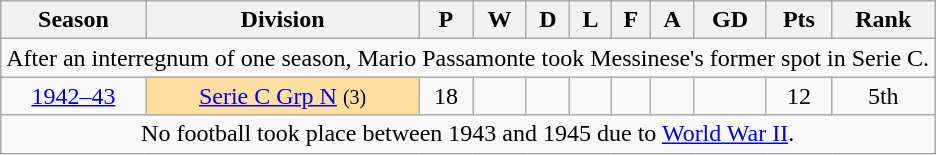<table class="wikitable sortable" style="text-align:center;">
<tr>
<th>Season</th>
<th class="unsortable">Division</th>
<th>P</th>
<th>W</th>
<th>D</th>
<th>L</th>
<th>F</th>
<th>A</th>
<th>GD</th>
<th>Pts</th>
<th>Rank</th>
</tr>
<tr>
<td colspan="11">After an interregnum of one season, Mario Passamonte took Messinese's former spot in Serie C.</td>
</tr>
<tr>
<td><a href='#'>1942–43</a></td>
<td bgcolor="#FFDF9F"><a href='#'>Serie C Grp N</a> <small>(3)</small></td>
<td>18</td>
<td></td>
<td></td>
<td></td>
<td></td>
<td></td>
<td></td>
<td>12</td>
<td>5th</td>
</tr>
<tr>
<td colspan="11">No football took place between 1943 and 1945 due to <a href='#'>World War II</a>.</td>
</tr>
</table>
